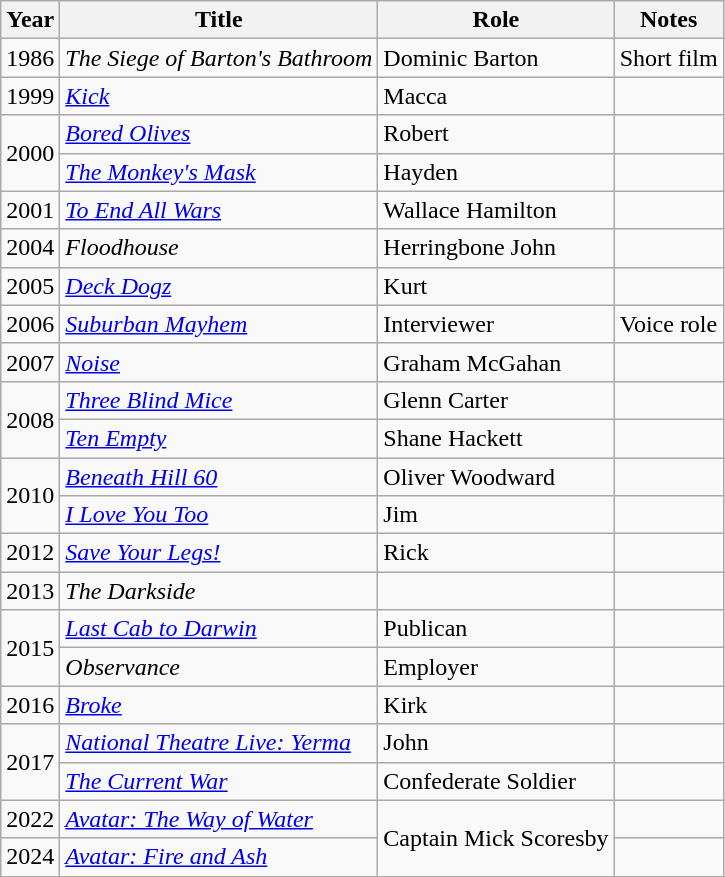<table class="wikitable sortable">
<tr>
<th>Year</th>
<th>Title</th>
<th>Role</th>
<th class="unsortable">Notes</th>
</tr>
<tr>
<td>1986</td>
<td><em>The Siege of Barton's Bathroom</em></td>
<td>Dominic Barton</td>
<td>Short film</td>
</tr>
<tr>
<td>1999</td>
<td><em><a href='#'>Kick</a></em></td>
<td>Macca</td>
<td></td>
</tr>
<tr>
<td rowspan="2">2000</td>
<td><em><a href='#'>Bored Olives</a></em></td>
<td>Robert</td>
<td></td>
</tr>
<tr>
<td><em><a href='#'>The Monkey's Mask</a></em></td>
<td>Hayden</td>
<td></td>
</tr>
<tr>
<td>2001</td>
<td><em><a href='#'>To End All Wars</a></em></td>
<td>Wallace Hamilton</td>
<td></td>
</tr>
<tr>
<td>2004</td>
<td><em>Floodhouse</em></td>
<td>Herringbone John</td>
<td></td>
</tr>
<tr>
<td>2005</td>
<td><em><a href='#'>Deck Dogz</a></em></td>
<td>Kurt</td>
<td></td>
</tr>
<tr>
<td>2006</td>
<td><em><a href='#'>Suburban Mayhem</a></em></td>
<td>Interviewer</td>
<td>Voice role</td>
</tr>
<tr>
<td>2007</td>
<td><em><a href='#'>Noise</a></em></td>
<td>Graham McGahan</td>
<td></td>
</tr>
<tr>
<td rowspan="2">2008</td>
<td><em><a href='#'>Three Blind Mice</a></em></td>
<td>Glenn Carter</td>
<td></td>
</tr>
<tr>
<td><em><a href='#'>Ten Empty</a></em></td>
<td>Shane Hackett</td>
<td></td>
</tr>
<tr>
<td rowspan="2">2010</td>
<td><em><a href='#'>Beneath Hill 60</a></em></td>
<td>Oliver Woodward</td>
<td></td>
</tr>
<tr>
<td><em><a href='#'>I Love You Too</a></em></td>
<td>Jim</td>
<td></td>
</tr>
<tr>
<td>2012</td>
<td><em><a href='#'>Save Your Legs!</a></em></td>
<td>Rick</td>
<td></td>
</tr>
<tr>
<td>2013</td>
<td><em>The Darkside</em></td>
<td></td>
<td></td>
</tr>
<tr>
<td rowspan="2">2015</td>
<td><em><a href='#'>Last Cab to Darwin</a></em></td>
<td>Publican</td>
<td></td>
</tr>
<tr>
<td><em>Observance</em></td>
<td>Employer</td>
<td></td>
</tr>
<tr>
<td>2016</td>
<td><em><a href='#'>Broke</a></em></td>
<td>Kirk</td>
<td></td>
</tr>
<tr>
<td rowspan="2">2017</td>
<td><em><a href='#'>National Theatre Live: Yerma</a></em></td>
<td>John</td>
<td></td>
</tr>
<tr>
<td><em><a href='#'>The Current War</a></em></td>
<td>Confederate Soldier</td>
<td></td>
</tr>
<tr>
<td>2022</td>
<td><em><a href='#'>Avatar: The Way of Water</a></em></td>
<td rowspan="2">Captain Mick Scoresby</td>
<td></td>
</tr>
<tr>
<td>2024</td>
<td><em><a href='#'>Avatar: Fire and Ash</a></em></td>
<td></td>
</tr>
</table>
